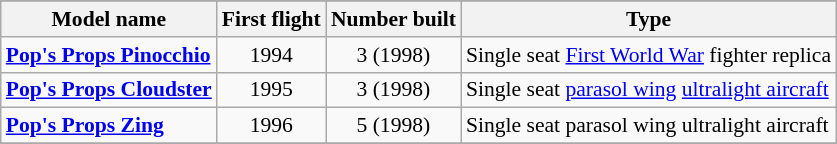<table class="wikitable" align=center style="font-size:90%;">
<tr>
</tr>
<tr style="background:#efefef;">
<th>Model name</th>
<th>First flight</th>
<th>Number built</th>
<th>Type</th>
</tr>
<tr>
<td align=left><strong><a href='#'>Pop's Props Pinocchio</a></strong></td>
<td align=center>1994</td>
<td align=center>3 (1998)</td>
<td align=left>Single seat <a href='#'>First World War</a> fighter replica</td>
</tr>
<tr>
<td align=left><strong><a href='#'>Pop's Props Cloudster</a></strong></td>
<td align=center>1995</td>
<td align=center>3 (1998)</td>
<td align=left>Single seat <a href='#'>parasol wing</a> <a href='#'>ultralight aircraft</a></td>
</tr>
<tr>
<td align=left><strong><a href='#'>Pop's Props Zing</a></strong></td>
<td align=center>1996</td>
<td align=center>5 (1998)</td>
<td align=left>Single seat parasol wing ultralight aircraft</td>
</tr>
<tr>
</tr>
</table>
